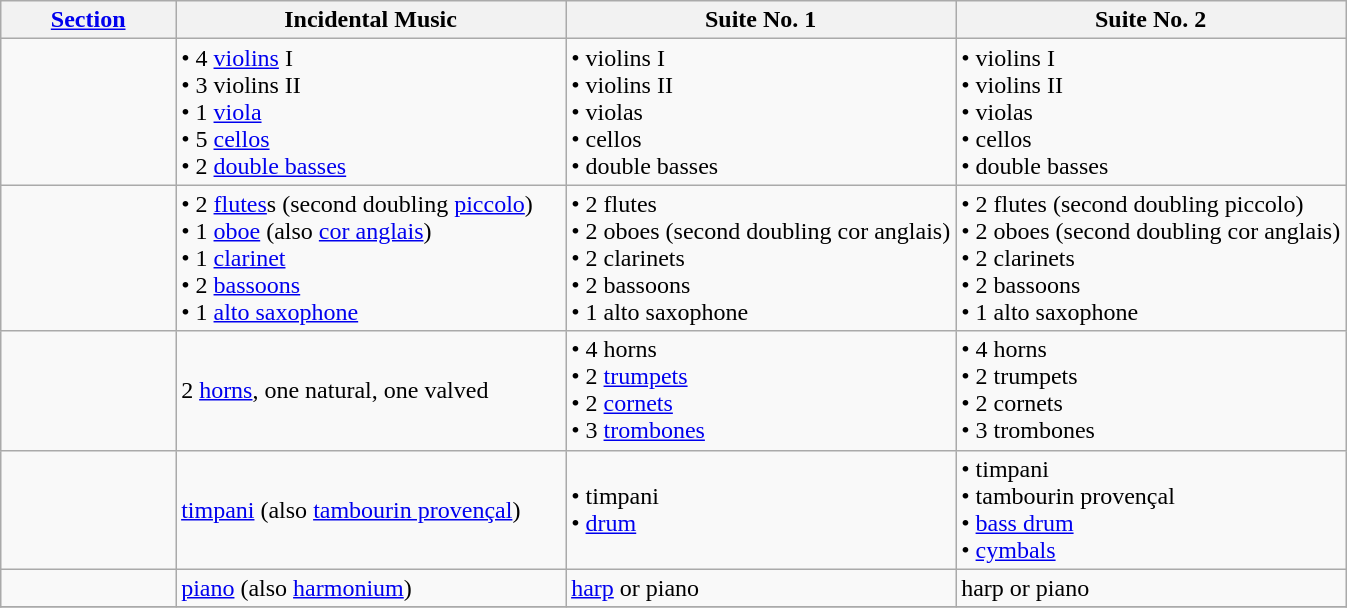<table class="wikitable" border="1"; style="text-align: left"; style="width:72em; font-size:90%; line-height:1.5">
<tr>
<th style="width:13%;"><a href='#'>Section</a></th>
<th style="width:29%;">Incidental Music</th>
<th style="width:29%;">Suite No. 1</th>
<th style="width:29%;">Suite No. 2</th>
</tr>
<tr>
<td></td>
<td>• 4 <a href='#'>violins</a> I<br>• 3 violins II<br>• 1 <a href='#'>viola</a><br>• 5 <a href='#'>cellos</a><br>• 2 <a href='#'>double basses</a></td>
<td>• violins I<br>• violins II<br>• violas<br>• cellos<br>• double basses</td>
<td>• violins I<br>• violins II<br>• violas<br>• cellos<br>• double basses</td>
</tr>
<tr>
<td></td>
<td>• 2 <a href='#'>flutes</a>s (second doubling <a href='#'>piccolo</a>)<br>• 1 <a href='#'>oboe</a> (also <a href='#'>cor anglais</a>)<br>• 1 <a href='#'>clarinet</a><br>• 2 <a href='#'>bassoons</a><br>• 1 <a href='#'>alto saxophone</a></td>
<td>• 2 flutes<br>• 2 oboes (second doubling cor anglais)<br>• 2 clarinets<br>• 2 bassoons<br>• 1 alto saxophone</td>
<td>• 2 flutes (second doubling piccolo)<br>• 2 oboes (second doubling cor anglais)<br>• 2 clarinets<br>• 2 bassoons<br>• 1 alto saxophone</td>
</tr>
<tr>
<td></td>
<td>2 <a href='#'>horns</a>, one natural, one valved</td>
<td>• 4 horns<br>• 2 <a href='#'>trumpets</a><br>• 2 <a href='#'>cornets</a><br>• 3 <a href='#'>trombones</a></td>
<td>• 4 horns<br>• 2 trumpets<br>• 2 cornets<br>• 3 trombones</td>
</tr>
<tr>
<td></td>
<td><a href='#'>timpani</a> (also <a href='#'>tambourin provençal</a>)</td>
<td>• timpani<br>• <a href='#'>drum</a></td>
<td>• timpani<br> • tambourin provençal<br>• <a href='#'>bass drum</a><br>• <a href='#'>cymbals</a></td>
</tr>
<tr>
<td></td>
<td><a href='#'>piano</a> (also <a href='#'>harmonium</a>)</td>
<td><a href='#'>harp</a> or piano</td>
<td>harp or piano</td>
</tr>
<tr>
</tr>
</table>
